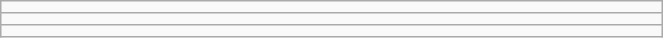<table class="wikitable" style=" text-align:center; font-size:110%;" width="35%">
<tr>
<td></td>
</tr>
<tr>
<td></td>
</tr>
<tr>
<td></td>
</tr>
</table>
